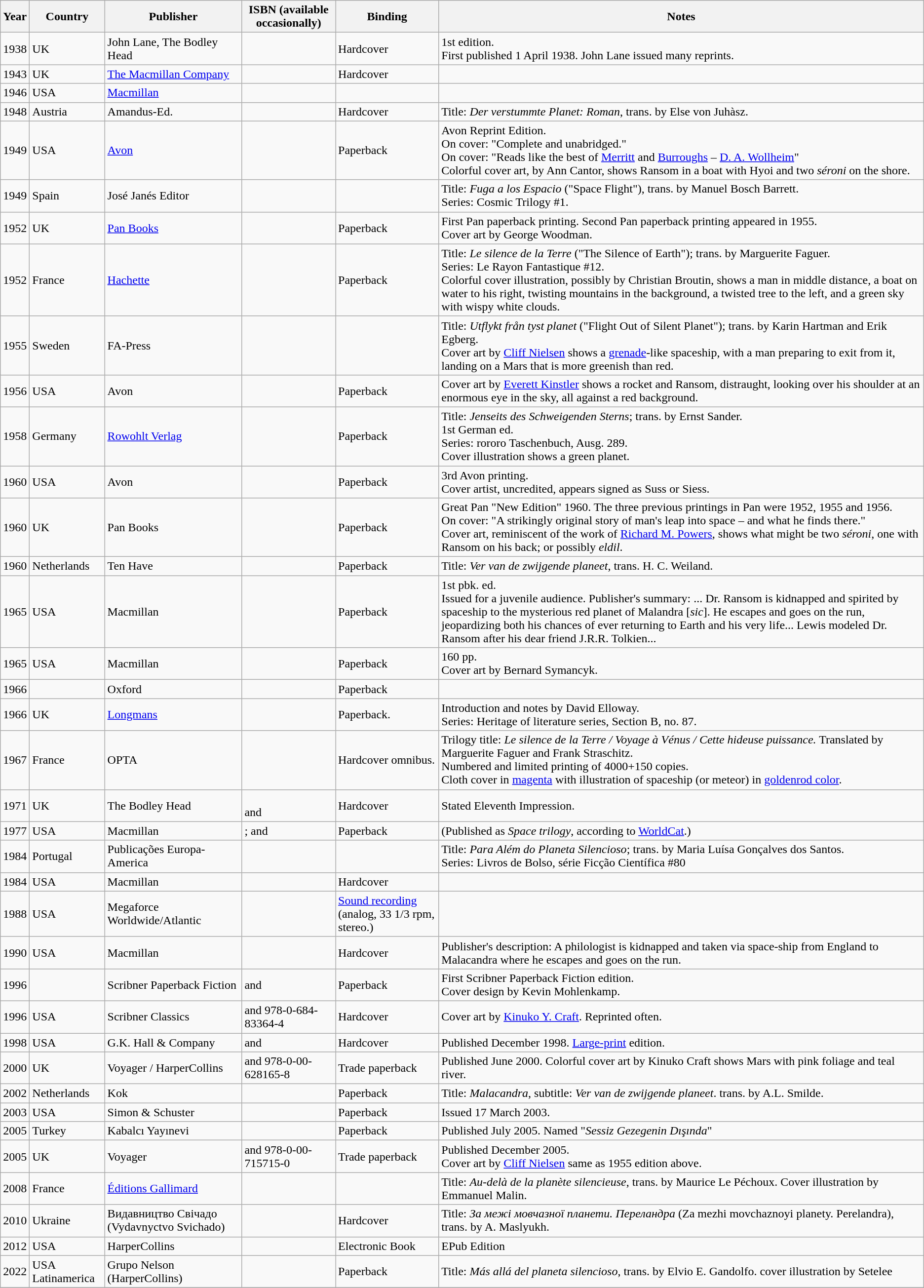<table class="wikitable">
<tr>
<th>Year</th>
<th>Country</th>
<th>Publisher</th>
<th>ISBN (available occasionally)</th>
<th>Binding</th>
<th>Notes</th>
</tr>
<tr>
<td>1938</td>
<td>UK</td>
<td>John Lane, The Bodley Head</td>
<td></td>
<td>Hardcover</td>
<td>1st edition.<br>First published 1 April 1938. John Lane issued many reprints.</td>
</tr>
<tr>
<td>1943</td>
<td>UK</td>
<td><a href='#'>The Macmillan Company</a></td>
<td></td>
<td>Hardcover</td>
<td></td>
</tr>
<tr>
<td>1946</td>
<td>USA</td>
<td><a href='#'>Macmillan</a></td>
<td></td>
<td></td>
<td></td>
</tr>
<tr>
<td>1948</td>
<td>Austria</td>
<td>Amandus-Ed.</td>
<td></td>
<td>Hardcover</td>
<td>Title: <em>Der verstummte Planet: Roman</em>, trans. by Else von Juhàsz.</td>
</tr>
<tr>
<td>1949</td>
<td>USA</td>
<td><a href='#'>Avon</a></td>
<td></td>
<td>Paperback</td>
<td>Avon Reprint Edition.<br>On cover: "Complete and unabridged."<br>On cover: "Reads like the best of <a href='#'>Merritt</a> and <a href='#'>Burroughs</a> – <a href='#'>D. A. Wollheim</a>"<br>Colorful cover art, by Ann Cantor, shows Ransom in a boat with Hyoi and two <em>séroni</em> on the shore.</td>
</tr>
<tr>
<td>1949</td>
<td>Spain</td>
<td>José Janés Editor</td>
<td></td>
<td></td>
<td>Title: <em>Fuga a los Espacio</em> ("Space Flight"), trans. by Manuel Bosch Barrett.<br>Series: Cosmic Trilogy #1.</td>
</tr>
<tr>
<td>1952</td>
<td>UK</td>
<td><a href='#'>Pan Books</a></td>
<td></td>
<td>Paperback</td>
<td>First Pan paperback printing. Second Pan paperback printing appeared in 1955.<br>Cover art by George Woodman.</td>
</tr>
<tr>
<td>1952</td>
<td>France</td>
<td><a href='#'>Hachette</a></td>
<td></td>
<td>Paperback</td>
<td>Title: <em>Le silence de la Terre</em> ("The Silence of Earth"); trans. by Marguerite Faguer.<br>Series: Le Rayon Fantastique #12.<br>Colorful cover illustration, possibly by Christian Broutin, shows a man in middle distance, a boat on water to his right, twisting mountains in the background, a twisted tree to the left, and a green sky with wispy white clouds.</td>
</tr>
<tr>
<td>1955</td>
<td>Sweden</td>
<td>FA-Press</td>
<td></td>
<td></td>
<td>Title: <em>Utflykt från tyst planet</em> ("Flight Out of Silent Planet"); trans. by Karin Hartman and Erik Egberg.<br>Cover art by <a href='#'>Cliff Nielsen</a> shows a <a href='#'>grenade</a>-like spaceship, with a man preparing to exit from it, landing on a Mars that is more greenish than red.</td>
</tr>
<tr>
<td>1956</td>
<td>USA</td>
<td>Avon</td>
<td></td>
<td>Paperback</td>
<td>Cover art by <a href='#'>Everett Kinstler</a> shows a rocket and Ransom, distraught, looking over his shoulder at an enormous eye in the sky, all against a red background.</td>
</tr>
<tr>
<td>1958</td>
<td>Germany</td>
<td><a href='#'>Rowohlt Verlag</a></td>
<td></td>
<td>Paperback</td>
<td>Title: <em>Jenseits des Schweigenden Sterns</em>; trans. by Ernst Sander.<br>1st German ed.<br>Series: rororo Taschenbuch, Ausg. 289.<br>Cover illustration shows a green planet.</td>
</tr>
<tr>
<td>1960</td>
<td>USA</td>
<td>Avon</td>
<td></td>
<td>Paperback</td>
<td>3rd Avon printing.<br>Cover artist, uncredited, appears signed as Suss or Siess.</td>
</tr>
<tr>
<td>1960</td>
<td>UK</td>
<td>Pan Books</td>
<td></td>
<td>Paperback</td>
<td>Great Pan "New Edition" 1960. The three previous printings in Pan were 1952, 1955 and 1956.<br>On cover: "A strikingly original story of man's leap into space – and what he finds there."<br>Cover art, reminiscent of the work of <a href='#'>Richard M. Powers</a>, shows what might be two <em>séroni</em>, one with Ransom on his back; or possibly <em>eldil</em>.</td>
</tr>
<tr>
<td>1960</td>
<td>Netherlands</td>
<td>Ten Have</td>
<td></td>
<td>Paperback</td>
<td>Title: <em>Ver van de zwijgende planeet</em>, trans. H. C. Weiland.</td>
</tr>
<tr>
<td>1965</td>
<td>USA</td>
<td>Macmillan</td>
<td></td>
<td>Paperback</td>
<td>1st pbk. ed.<br>Issued for a juvenile audience. Publisher's summary: ... Dr. Ransom is kidnapped and spirited by spaceship to the mysterious red planet of Malandra [<em>sic</em>]. He escapes and goes on the run, jeopardizing both his chances of ever returning to Earth and his very life... Lewis modeled Dr. Ransom after his dear friend J.R.R. Tolkien...</td>
</tr>
<tr>
<td>1965</td>
<td>USA</td>
<td>Macmillan</td>
<td></td>
<td>Paperback</td>
<td>160 pp.<br>Cover art by Bernard Symancyk.</td>
</tr>
<tr>
<td>1966</td>
<td></td>
<td>Oxford</td>
<td></td>
<td>Paperback</td>
<td></td>
</tr>
<tr>
<td>1966</td>
<td>UK</td>
<td><a href='#'>Longmans</a></td>
<td></td>
<td>Paperback.</td>
<td>Introduction and notes by David Elloway.<br>Series: Heritage of literature series, Section B, no. 87.</td>
</tr>
<tr>
<td>1967</td>
<td>France</td>
<td>OPTA</td>
<td></td>
<td>Hardcover omnibus.</td>
<td>Trilogy title: <em>Le silence de la Terre / Voyage à Vénus / Cette hideuse puissance.</em> Translated by Marguerite Faguer and Frank Straschitz.<br>Numbered and limited printing of 4000+150 copies.<br>Cloth cover in <a href='#'>magenta</a> with illustration of spaceship (or meteor) in <a href='#'>goldenrod color</a>.</td>
</tr>
<tr>
<td>1971</td>
<td>UK</td>
<td>The Bodley Head</td>
<td><br>and </td>
<td>Hardcover</td>
<td>Stated Eleventh Impression.</td>
</tr>
<tr>
<td>1977</td>
<td>USA</td>
<td>Macmillan</td>
<td> ; and </td>
<td>Paperback</td>
<td>(Published as <em>Space trilogy</em>, according to <a href='#'>WorldCat</a>.)</td>
</tr>
<tr>
<td>1984</td>
<td>Portugal</td>
<td>Publicações Europa-America</td>
<td></td>
<td></td>
<td>Title: <em>Para Além do Planeta Silencioso</em>; trans. by Maria Luísa Gonçalves dos Santos.<br>Series: Livros de Bolso, série Ficção Científica #80</td>
</tr>
<tr>
<td>1984</td>
<td>USA</td>
<td>Macmillan</td>
<td></td>
<td>Hardcover</td>
<td></td>
</tr>
<tr>
<td>1988</td>
<td>USA</td>
<td>Megaforce Worldwide/Atlantic</td>
<td></td>
<td><a href='#'>Sound recording</a> (analog, 33 1/3 rpm, stereo.)</td>
<td></td>
</tr>
<tr>
<td>1990</td>
<td>USA</td>
<td>Macmillan</td>
<td></td>
<td>Hardcover</td>
<td>Publisher's description: A philologist is kidnapped and taken via space-ship from England to Malacandra where he escapes and goes on the run.</td>
</tr>
<tr>
<td>1996</td>
<td></td>
<td>Scribner Paperback Fiction</td>
<td> and </td>
<td>Paperback</td>
<td>First Scribner Paperback Fiction edition.<br>Cover design by Kevin Mohlenkamp.</td>
</tr>
<tr>
<td>1996</td>
<td>USA</td>
<td>Scribner Classics</td>
<td> and 978-0-684-83364-4</td>
<td>Hardcover</td>
<td>Cover art by <a href='#'>Kinuko Y. Craft</a>. Reprinted often.</td>
</tr>
<tr>
<td>1998</td>
<td>USA</td>
<td>G.K. Hall & Company</td>
<td> and </td>
<td>Hardcover</td>
<td>Published December 1998. <a href='#'>Large-print</a> edition.</td>
</tr>
<tr>
<td>2000</td>
<td>UK</td>
<td>Voyager / HarperCollins</td>
<td> and 978-0-00-628165-8</td>
<td>Trade paperback</td>
<td>Published June 2000. Colorful cover art by Kinuko Craft shows Mars with pink foliage and teal river.</td>
</tr>
<tr>
<td>2002</td>
<td>Netherlands</td>
<td>Kok</td>
<td></td>
<td>Paperback</td>
<td>Title: <em>Malacandra</em>, subtitle: <em>Ver van de zwijgende planeet</em>. trans. by A.L. Smilde.</td>
</tr>
<tr>
<td>2003</td>
<td>USA</td>
<td>Simon & Schuster</td>
<td></td>
<td>Paperback</td>
<td>Issued 17 March 2003.</td>
</tr>
<tr>
<td>2005</td>
<td>Turkey</td>
<td>Kabalcı Yayınevi</td>
<td></td>
<td>Paperback</td>
<td>Published July 2005. Named "<em>Sessiz Gezegenin Dışında</em>"</td>
</tr>
<tr>
<td>2005</td>
<td>UK</td>
<td>Voyager</td>
<td> and 978-0-00-715715-0</td>
<td>Trade paperback</td>
<td>Published December 2005.<br>Cover art by <a href='#'>Cliff Nielsen</a> same as 1955 edition above.</td>
</tr>
<tr>
<td>2008</td>
<td>France</td>
<td><a href='#'>Éditions Gallimard</a></td>
<td></td>
<td></td>
<td>Title: <em>Au-delà de la planète silencieuse</em>, trans. by Maurice Le Péchoux. Cover illustration by Emmanuel Malin.</td>
</tr>
<tr>
<td>2010</td>
<td>Ukraine</td>
<td>Видавництво Свічадо (Vydavnyctvo Svichado)</td>
<td></td>
<td>Hardcover</td>
<td>Title: <em>За межі мовчазної планети. Переландра</em> (Za mezhi movchaznoyi planety. Perelandra), trans. by A. Maslyukh.</td>
</tr>
<tr>
<td>2012</td>
<td>USA</td>
<td>HarperCollins</td>
<td></td>
<td>Electronic Book</td>
<td>EPub Edition</td>
</tr>
<tr>
<td>2022</td>
<td>USA Latinamerica</td>
<td>Grupo Nelson (HarperCollins)</td>
<td></td>
<td>Paperback</td>
<td>Title: <em>Más allá del planeta silencioso</em>, trans. by Elvio E. Gandolfo. cover illustration by Setelee</td>
</tr>
<tr>
</tr>
</table>
